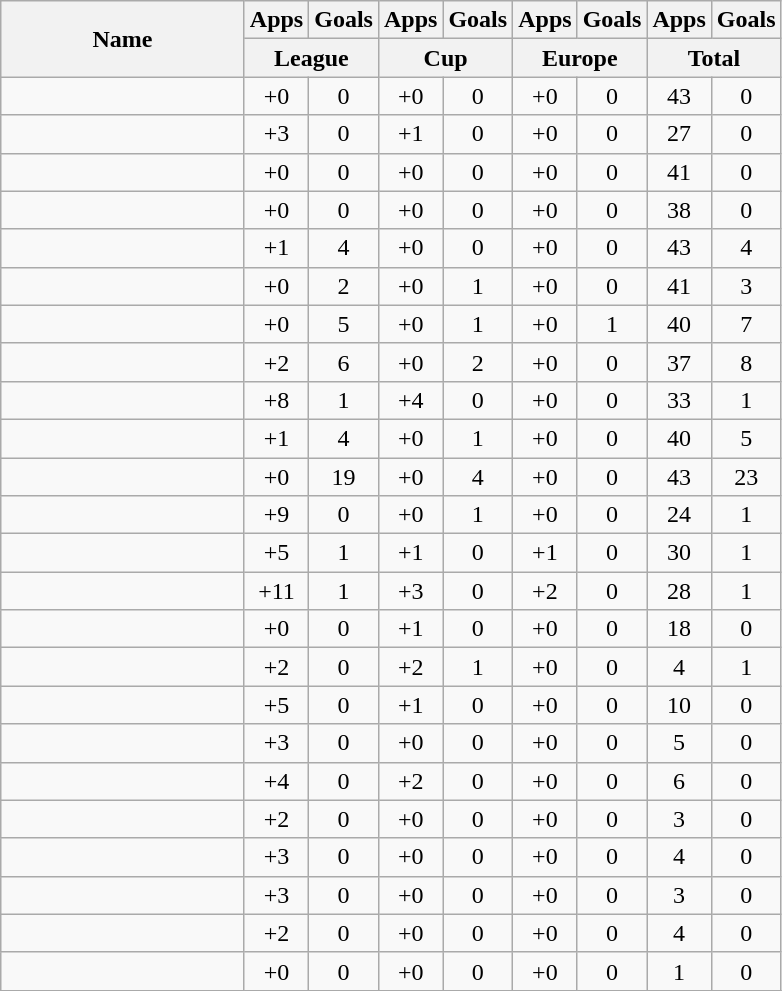<table class="wikitable sortable" style="text-align:center">
<tr>
<th rowspan="2" width="155">Name</th>
<th>Apps</th>
<th>Goals</th>
<th>Apps</th>
<th>Goals</th>
<th>Apps</th>
<th>Goals</th>
<th>Apps</th>
<th>Goals</th>
</tr>
<tr class="unsortable">
<th colspan="2" width="55">League</th>
<th colspan="2" width="55">Cup</th>
<th colspan="2" width="55">Europe</th>
<th colspan="2" width="55">Total</th>
</tr>
<tr>
<td align="left"> </td>
<td>+0</td>
<td>0</td>
<td>+0</td>
<td>0</td>
<td>+0</td>
<td>0</td>
<td>43</td>
<td>0</td>
</tr>
<tr>
<td align="left"> </td>
<td>+3</td>
<td>0</td>
<td>+1</td>
<td>0</td>
<td>+0</td>
<td>0</td>
<td>27</td>
<td>0</td>
</tr>
<tr>
<td align="left"> </td>
<td>+0</td>
<td>0</td>
<td>+0</td>
<td>0</td>
<td>+0</td>
<td>0</td>
<td>41</td>
<td>0</td>
</tr>
<tr>
<td align="left"> </td>
<td>+0</td>
<td>0</td>
<td>+0</td>
<td>0</td>
<td>+0</td>
<td>0</td>
<td>38</td>
<td>0</td>
</tr>
<tr>
<td align="left"> </td>
<td>+1</td>
<td>4</td>
<td>+0</td>
<td>0</td>
<td>+0</td>
<td>0</td>
<td>43</td>
<td>4</td>
</tr>
<tr>
<td align="left"> </td>
<td>+0</td>
<td>2</td>
<td>+0</td>
<td>1</td>
<td>+0</td>
<td>0</td>
<td>41</td>
<td>3</td>
</tr>
<tr>
<td align="left"> </td>
<td>+0</td>
<td>5</td>
<td>+0</td>
<td>1</td>
<td>+0</td>
<td>1</td>
<td>40</td>
<td>7</td>
</tr>
<tr>
<td align="left"> </td>
<td>+2</td>
<td>6</td>
<td>+0</td>
<td>2</td>
<td>+0</td>
<td>0</td>
<td>37</td>
<td>8</td>
</tr>
<tr>
<td align="left"> </td>
<td>+8</td>
<td>1</td>
<td>+4</td>
<td>0</td>
<td>+0</td>
<td>0</td>
<td>33</td>
<td>1</td>
</tr>
<tr>
<td align="left"> </td>
<td>+1</td>
<td>4</td>
<td>+0</td>
<td>1</td>
<td>+0</td>
<td>0</td>
<td>40</td>
<td>5</td>
</tr>
<tr>
<td align="left"> </td>
<td>+0</td>
<td>19</td>
<td>+0</td>
<td>4</td>
<td>+0</td>
<td>0</td>
<td>43</td>
<td>23</td>
</tr>
<tr>
<td align="left"> </td>
<td>+9</td>
<td>0</td>
<td>+0</td>
<td>1</td>
<td>+0</td>
<td>0</td>
<td>24</td>
<td>1</td>
</tr>
<tr>
<td align="left"> </td>
<td>+5</td>
<td>1</td>
<td>+1</td>
<td>0</td>
<td>+1</td>
<td>0</td>
<td>30</td>
<td>1</td>
</tr>
<tr>
<td align="left"> </td>
<td>+11</td>
<td>1</td>
<td>+3</td>
<td>0</td>
<td>+2</td>
<td>0</td>
<td>28</td>
<td>1</td>
</tr>
<tr>
<td align="left"> </td>
<td>+0</td>
<td>0</td>
<td>+1</td>
<td>0</td>
<td>+0</td>
<td>0</td>
<td>18</td>
<td>0</td>
</tr>
<tr>
<td align="left"> </td>
<td>+2</td>
<td>0</td>
<td>+2</td>
<td>1</td>
<td>+0</td>
<td>0</td>
<td>4</td>
<td>1</td>
</tr>
<tr>
<td align="left"> </td>
<td>+5</td>
<td>0</td>
<td>+1</td>
<td>0</td>
<td>+0</td>
<td>0</td>
<td>10</td>
<td>0</td>
</tr>
<tr>
<td align="left"> </td>
<td>+3</td>
<td>0</td>
<td>+0</td>
<td>0</td>
<td>+0</td>
<td>0</td>
<td>5</td>
<td>0</td>
</tr>
<tr>
<td align="left"> </td>
<td>+4</td>
<td>0</td>
<td>+2</td>
<td>0</td>
<td>+0</td>
<td>0</td>
<td>6</td>
<td>0</td>
</tr>
<tr>
<td align="left"> </td>
<td>+2</td>
<td>0</td>
<td>+0</td>
<td>0</td>
<td>+0</td>
<td>0</td>
<td>3</td>
<td>0</td>
</tr>
<tr>
<td align="left"> </td>
<td>+3</td>
<td>0</td>
<td>+0</td>
<td>0</td>
<td>+0</td>
<td>0</td>
<td>4</td>
<td>0</td>
</tr>
<tr>
<td align="left"> </td>
<td>+3</td>
<td>0</td>
<td>+0</td>
<td>0</td>
<td>+0</td>
<td>0</td>
<td>3</td>
<td>0</td>
</tr>
<tr>
<td align="left"> </td>
<td>+2</td>
<td>0</td>
<td>+0</td>
<td>0</td>
<td>+0</td>
<td>0</td>
<td>4</td>
<td>0</td>
</tr>
<tr>
<td align="left"> </td>
<td>+0</td>
<td>0</td>
<td>+0</td>
<td>0</td>
<td>+0</td>
<td>0</td>
<td>1</td>
<td>0</td>
</tr>
<tr>
</tr>
</table>
